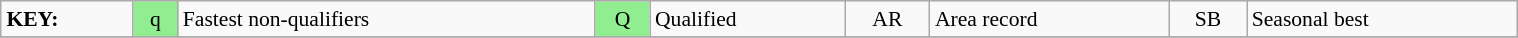<table class="wikitable" style="margin:0.5em auto; font-size:90%;position:relative;" width=80%>
<tr>
<td><strong>KEY:</strong></td>
<td bgcolor=lightgreen align=center>q</td>
<td>Fastest non-qualifiers</td>
<td bgcolor=lightgreen align=center>Q</td>
<td>Qualified</td>
<td align=center>AR</td>
<td>Area record</td>
<td align=center>SB</td>
<td>Seasonal best</td>
</tr>
<tr>
</tr>
</table>
